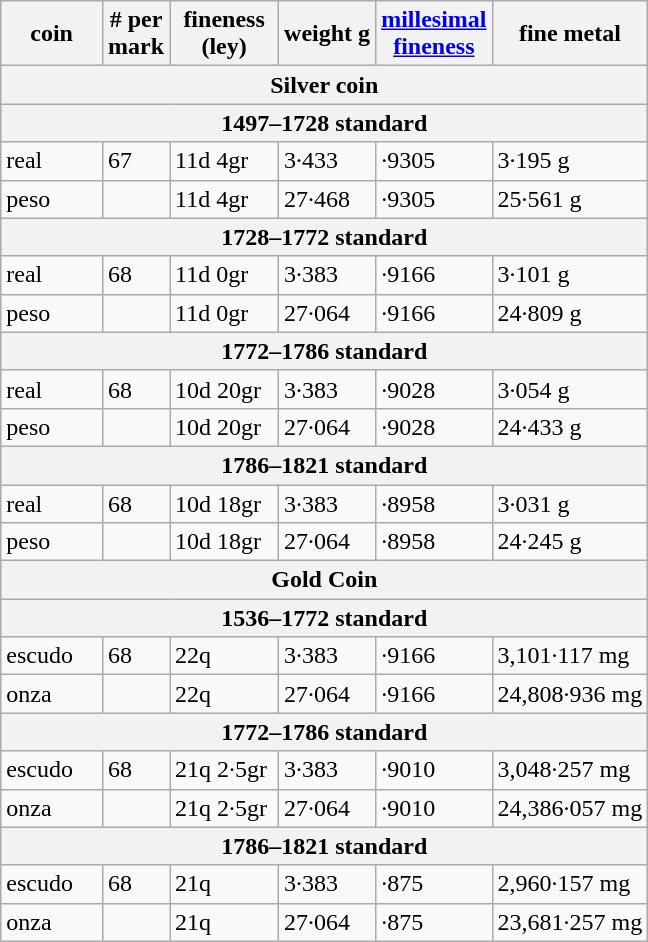<table class="wikitable">
<tr>
<th>coin</th>
<th># per<br>mark</th>
<th>fineness<br>(ley)</th>
<th>weight g</th>
<th><a href='#'>millesimal<br>fineness</a></th>
<th>fine metal</th>
</tr>
<tr>
<th colspan="6">Silver coin</th>
</tr>
<tr>
<th colspan="6">1497–1728 standard</th>
</tr>
<tr>
<td>real</td>
<td>67</td>
<td>11d 4gr</td>
<td>3·433</td>
<td>·9305</td>
<td>3·195 g</td>
</tr>
<tr>
<td>peso</td>
<td>    </td>
<td>11d 4gr</td>
<td>27·468</td>
<td>·9305</td>
<td>25·561 g</td>
</tr>
<tr>
<th colspan="6">1728–1772 standard</th>
</tr>
<tr>
<td>real</td>
<td>68</td>
<td>11d 0gr</td>
<td>3·383</td>
<td>·9166</td>
<td>3·101 g</td>
</tr>
<tr>
<td>peso</td>
<td></td>
<td>11d 0gr</td>
<td>27·064</td>
<td>·9166</td>
<td>24·809 g</td>
</tr>
<tr>
<th colspan="6">1772–1786 standard</th>
</tr>
<tr>
<td>real</td>
<td>68</td>
<td>10d 20gr  </td>
<td>3·383</td>
<td>·9028</td>
<td>3·054 g</td>
</tr>
<tr>
<td>peso</td>
<td></td>
<td>10d 20gr</td>
<td>27·064</td>
<td>·9028</td>
<td>24·433 g</td>
</tr>
<tr>
<th colspan="6">1786–1821 standard</th>
</tr>
<tr>
<td>real</td>
<td>68</td>
<td>10d 18gr</td>
<td>3·383</td>
<td>·8958</td>
<td>3·031 g</td>
</tr>
<tr>
<td>peso</td>
<td></td>
<td>10d 18gr</td>
<td>27·064</td>
<td>·8958</td>
<td>24·245 g</td>
</tr>
<tr>
<th colspan="6">Gold Coin</th>
</tr>
<tr>
<th colspan="6">1536–1772 standard</th>
</tr>
<tr>
<td>escudo    </td>
<td>68</td>
<td>22q</td>
<td>3·383</td>
<td>·9166</td>
<td>3,101·117 mg</td>
</tr>
<tr>
<td>onza</td>
<td></td>
<td>22q</td>
<td>27·064</td>
<td>·9166</td>
<td>24,808·936 mg</td>
</tr>
<tr>
<th colspan="6">1772–1786 standard</th>
</tr>
<tr>
<td>escudo</td>
<td>68</td>
<td>21q 2·5gr</td>
<td>3·383</td>
<td>·9010</td>
<td>3,048·257 mg</td>
</tr>
<tr>
<td>onza</td>
<td></td>
<td>21q 2·5gr</td>
<td>27·064</td>
<td>·9010</td>
<td>24,386·057 mg</td>
</tr>
<tr>
<th colspan="6">1786–1821 standard</th>
</tr>
<tr>
<td>escudo</td>
<td>68</td>
<td>21q</td>
<td>3·383</td>
<td>·875</td>
<td>2,960·157 mg</td>
</tr>
<tr>
<td>onza</td>
<td></td>
<td>21q</td>
<td>27·064</td>
<td>·875</td>
<td>23,681·257 mg</td>
</tr>
</table>
